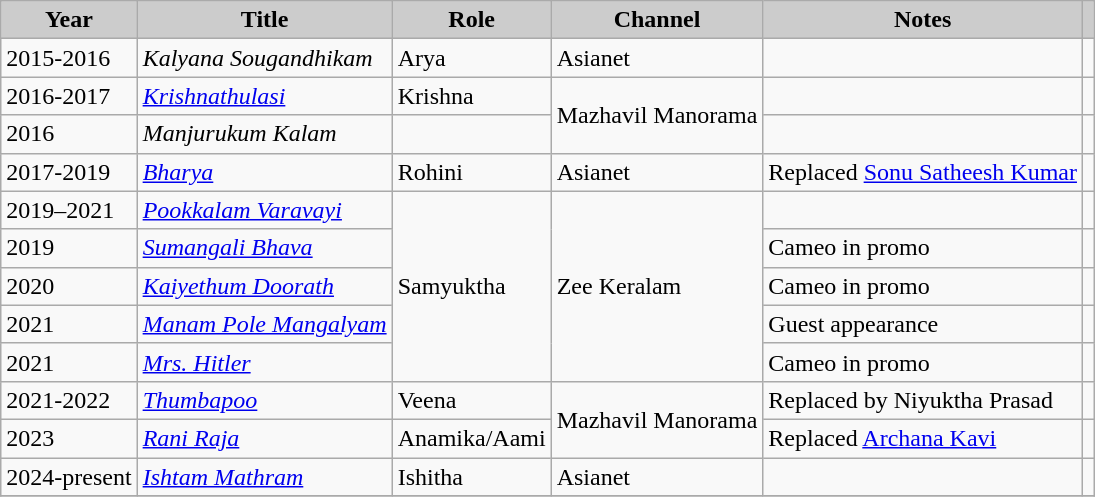<table class="wikitable">
<tr>
<th style="background:#ccc;">Year</th>
<th style="background:#ccc;">Title</th>
<th style="background:#ccc;">Role</th>
<th style="background:#ccc;">Channel</th>
<th style="background:#ccc;">Notes</th>
<th style="background:#ccc;"></th>
</tr>
<tr>
<td>2015-2016</td>
<td><em>Kalyana Sougandhikam</em></td>
<td>Arya</td>
<td>Asianet</td>
<td></td>
<td></td>
</tr>
<tr>
<td>2016-2017</td>
<td><em><a href='#'>Krishnathulasi</a></em></td>
<td>Krishna</td>
<td rowspan=2>Mazhavil Manorama</td>
<td></td>
<td></td>
</tr>
<tr>
<td>2016</td>
<td><em>Manjurukum Kalam</em></td>
<td></td>
<td></td>
<td></td>
</tr>
<tr>
<td>2017-2019</td>
<td><em><a href='#'>Bharya</a></em></td>
<td>Rohini</td>
<td>Asianet</td>
<td>Replaced <a href='#'>Sonu Satheesh Kumar</a></td>
<td></td>
</tr>
<tr>
<td>2019–2021</td>
<td><em><a href='#'>Pookkalam Varavayi</a></em></td>
<td rowspan=5>Samyuktha</td>
<td rowspan=5>Zee Keralam</td>
<td></td>
<td></td>
</tr>
<tr>
<td>2019</td>
<td><em><a href='#'>Sumangali Bhava</a></em></td>
<td>Cameo in promo</td>
<td></td>
</tr>
<tr>
<td>2020</td>
<td><em><a href='#'>Kaiyethum Doorath</a></em></td>
<td>Cameo in promo</td>
<td></td>
</tr>
<tr>
<td>2021</td>
<td><em><a href='#'>Manam Pole Mangalyam</a></em></td>
<td>Guest appearance</td>
<td></td>
</tr>
<tr>
<td>2021</td>
<td><em><a href='#'>Mrs. Hitler</a></em></td>
<td>Cameo in promo</td>
<td></td>
</tr>
<tr>
<td>2021-2022</td>
<td><em><a href='#'>Thumbapoo</a></em></td>
<td>Veena</td>
<td rowspan=2>Mazhavil Manorama</td>
<td>Replaced by Niyuktha Prasad</td>
<td></td>
</tr>
<tr>
<td>2023</td>
<td><em><a href='#'>Rani Raja</a></em></td>
<td>Anamika/Aami</td>
<td>Replaced <a href='#'>Archana Kavi</a></td>
<td></td>
</tr>
<tr>
<td>2024-present</td>
<td><em><a href='#'>Ishtam Mathram</a></em></td>
<td>Ishitha</td>
<td>Asianet</td>
<td></td>
<td></td>
</tr>
<tr>
</tr>
</table>
